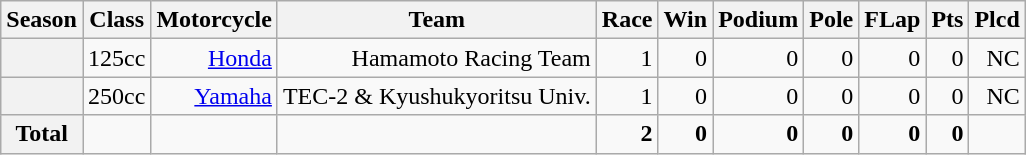<table class="wikitable" style=text-align:right>
<tr>
<th>Season</th>
<th>Class</th>
<th>Motorcycle</th>
<th>Team</th>
<th>Race</th>
<th>Win</th>
<th>Podium</th>
<th>Pole</th>
<th>FLap</th>
<th>Pts</th>
<th>Plcd</th>
</tr>
<tr>
<th></th>
<td>125cc</td>
<td><a href='#'>Honda</a></td>
<td>Hamamoto Racing Team</td>
<td>1</td>
<td>0</td>
<td>0</td>
<td>0</td>
<td>0</td>
<td>0</td>
<td>NC</td>
</tr>
<tr>
<th></th>
<td>250cc</td>
<td><a href='#'>Yamaha</a></td>
<td>TEC-2 & Kyushukyoritsu Univ.</td>
<td>1</td>
<td>0</td>
<td>0</td>
<td>0</td>
<td>0</td>
<td>0</td>
<td>NC</td>
</tr>
<tr>
<th>Total</th>
<td></td>
<td></td>
<td></td>
<td><strong>2</strong></td>
<td><strong>0</strong></td>
<td><strong>0</strong></td>
<td><strong>0</strong></td>
<td><strong>0</strong></td>
<td><strong>0</strong></td>
<td></td>
</tr>
</table>
